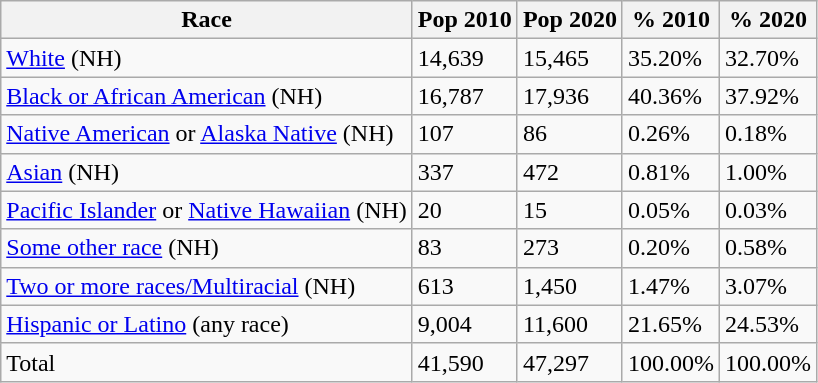<table class="wikitable">
<tr>
<th>Race</th>
<th>Pop 2010</th>
<th>Pop 2020</th>
<th>% 2010</th>
<th>% 2020</th>
</tr>
<tr>
<td><a href='#'>White</a> (NH)</td>
<td>14,639</td>
<td>15,465</td>
<td>35.20%</td>
<td>32.70%</td>
</tr>
<tr>
<td><a href='#'>Black or African American</a> (NH)</td>
<td>16,787</td>
<td>17,936</td>
<td>40.36%</td>
<td>37.92%</td>
</tr>
<tr>
<td><a href='#'>Native American</a> or <a href='#'>Alaska Native</a> (NH)</td>
<td>107</td>
<td>86</td>
<td>0.26%</td>
<td>0.18%</td>
</tr>
<tr>
<td><a href='#'>Asian</a> (NH)</td>
<td>337</td>
<td>472</td>
<td>0.81%</td>
<td>1.00%</td>
</tr>
<tr>
<td><a href='#'>Pacific Islander</a> or <a href='#'>Native Hawaiian</a> (NH)</td>
<td>20</td>
<td>15</td>
<td>0.05%</td>
<td>0.03%</td>
</tr>
<tr>
<td><a href='#'>Some other race</a> (NH)</td>
<td>83</td>
<td>273</td>
<td>0.20%</td>
<td>0.58%</td>
</tr>
<tr>
<td><a href='#'>Two or more races/Multiracial</a> (NH)</td>
<td>613</td>
<td>1,450</td>
<td>1.47%</td>
<td>3.07%</td>
</tr>
<tr>
<td><a href='#'>Hispanic or Latino</a> (any race)</td>
<td>9,004</td>
<td>11,600</td>
<td>21.65%</td>
<td>24.53%</td>
</tr>
<tr>
<td>Total</td>
<td>41,590</td>
<td>47,297</td>
<td>100.00%</td>
<td>100.00%</td>
</tr>
</table>
